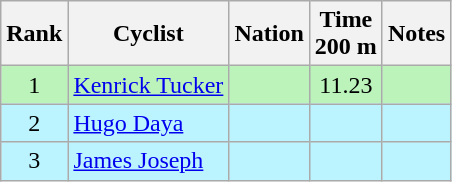<table class="wikitable sortable" style="text-align:center">
<tr>
<th>Rank</th>
<th>Cyclist</th>
<th>Nation</th>
<th>Time<br>200 m</th>
<th>Notes</th>
</tr>
<tr bgcolor=bbf3bb>
<td>1</td>
<td align=left><a href='#'>Kenrick Tucker</a></td>
<td align=left></td>
<td>11.23</td>
<td></td>
</tr>
<tr bgcolor=bbf3ff>
<td>2</td>
<td align=left><a href='#'>Hugo Daya</a></td>
<td align=left></td>
<td></td>
<td></td>
</tr>
<tr bgcolor=bbf3ff>
<td>3</td>
<td align=left><a href='#'>James Joseph</a></td>
<td align=left></td>
<td></td>
<td></td>
</tr>
</table>
